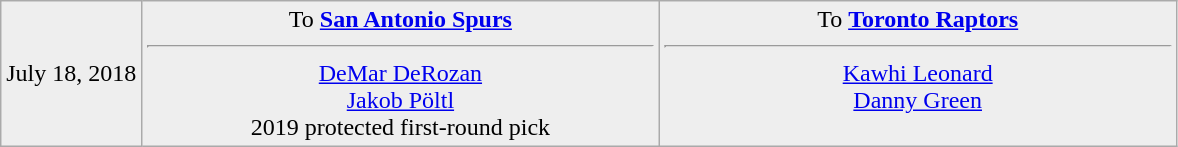<table class="wikitable sortable sortable" style="text-align: center">
<tr style="background:#eee;">
<td style="width:12%">July 18, 2018</td>
<td style="width:44%; vertical-align:top;">To <strong><a href='#'>San Antonio Spurs</a></strong><hr><a href='#'>DeMar DeRozan</a><br><a href='#'>Jakob Pöltl</a><br>2019 protected first-round pick</td>
<td style="width:44%; vertical-align:top;">To <strong><a href='#'>Toronto Raptors</a></strong><hr><a href='#'>Kawhi Leonard</a><br><a href='#'>Danny Green</a></td>
</tr>
</table>
